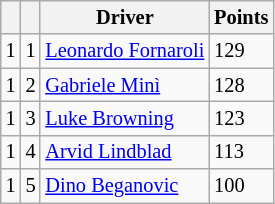<table class="wikitable" style="font-size: 85%;">
<tr>
<th></th>
<th></th>
<th>Driver</th>
<th>Points</th>
</tr>
<tr>
<td align="left"> 1</td>
<td align="center">1</td>
<td> <a href='#'>Leonardo Fornaroli</a></td>
<td>129</td>
</tr>
<tr>
<td align="left"> 1</td>
<td align="center">2</td>
<td> <a href='#'>Gabriele Minì</a></td>
<td>128</td>
</tr>
<tr>
<td align="left"> 1</td>
<td align="center">3</td>
<td> <a href='#'>Luke Browning</a></td>
<td>123</td>
</tr>
<tr>
<td align="left"> 1</td>
<td align="center">4</td>
<td> <a href='#'>Arvid Lindblad</a></td>
<td>113</td>
</tr>
<tr>
<td align="left"> 1</td>
<td align="center">5</td>
<td> <a href='#'>Dino Beganovic</a></td>
<td>100</td>
</tr>
</table>
